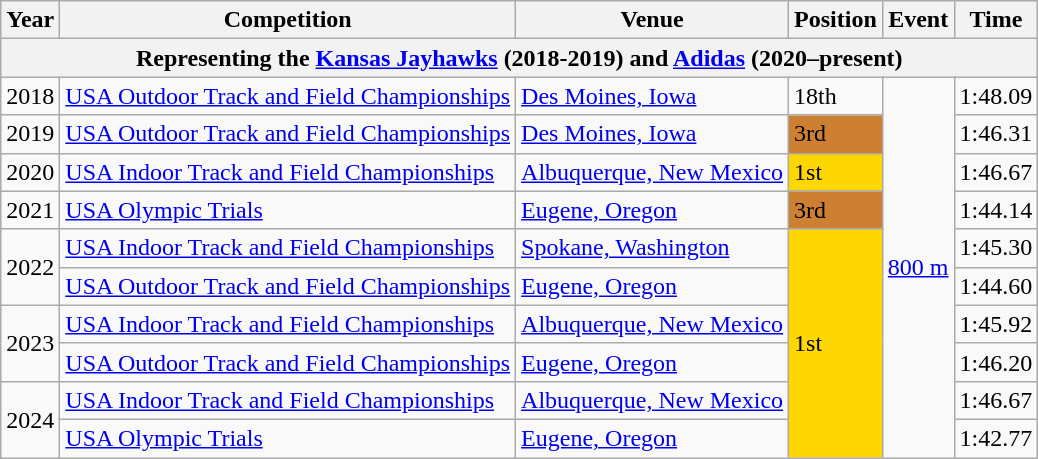<table class="wikitable">
<tr>
<th>Year</th>
<th>Competition</th>
<th>Venue</th>
<th>Position</th>
<th>Event</th>
<th>Time</th>
</tr>
<tr>
<th colspan="6">Representing the <a href='#'>Kansas Jayhawks</a> (2018-2019) and <a href='#'>Adidas</a> (2020–present)</th>
</tr>
<tr>
<td>2018</td>
<td><a href='#'>USA Outdoor Track and Field Championships</a></td>
<td><a href='#'>Des Moines, Iowa</a></td>
<td>18th</td>
<td rowspan="10"><a href='#'>800 m</a></td>
<td>1:48.09</td>
</tr>
<tr>
<td>2019</td>
<td><a href='#'>USA Outdoor Track and Field Championships</a></td>
<td><a href='#'>Des Moines, Iowa</a></td>
<td bgcolor="#CD7F32">3rd</td>
<td>1:46.31</td>
</tr>
<tr>
<td>2020</td>
<td><a href='#'>USA Indoor Track and Field Championships</a></td>
<td><a href='#'>Albuquerque, New Mexico</a></td>
<td bgcolor="gold">1st</td>
<td>1:46.67</td>
</tr>
<tr>
<td>2021</td>
<td><a href='#'>USA Olympic Trials</a></td>
<td><a href='#'>Eugene, Oregon</a></td>
<td bgcolor="#CD7F32">3rd</td>
<td>1:44.14</td>
</tr>
<tr>
<td rowspan="2">2022</td>
<td><a href='#'>USA Indoor Track and Field Championships</a></td>
<td><a href='#'>Spokane, Washington</a></td>
<td rowspan="6" bgcolor="gold">1st</td>
<td>1:45.30</td>
</tr>
<tr>
<td><a href='#'>USA Outdoor Track and Field Championships</a></td>
<td><a href='#'>Eugene, Oregon</a></td>
<td>1:44.60</td>
</tr>
<tr>
<td rowspan="2">2023</td>
<td><a href='#'>USA Indoor Track and Field Championships</a></td>
<td><a href='#'>Albuquerque, New Mexico</a></td>
<td>1:45.92</td>
</tr>
<tr>
<td><a href='#'>USA Outdoor Track and Field Championships</a></td>
<td><a href='#'>Eugene, Oregon</a></td>
<td>1:46.20</td>
</tr>
<tr>
<td rowspan="2">2024</td>
<td><a href='#'>USA Indoor Track and Field Championships</a></td>
<td><a href='#'>Albuquerque, New Mexico</a></td>
<td>1:46.67</td>
</tr>
<tr>
<td><a href='#'>USA Olympic Trials</a></td>
<td><a href='#'>Eugene, Oregon</a></td>
<td>1:42.77</td>
</tr>
</table>
